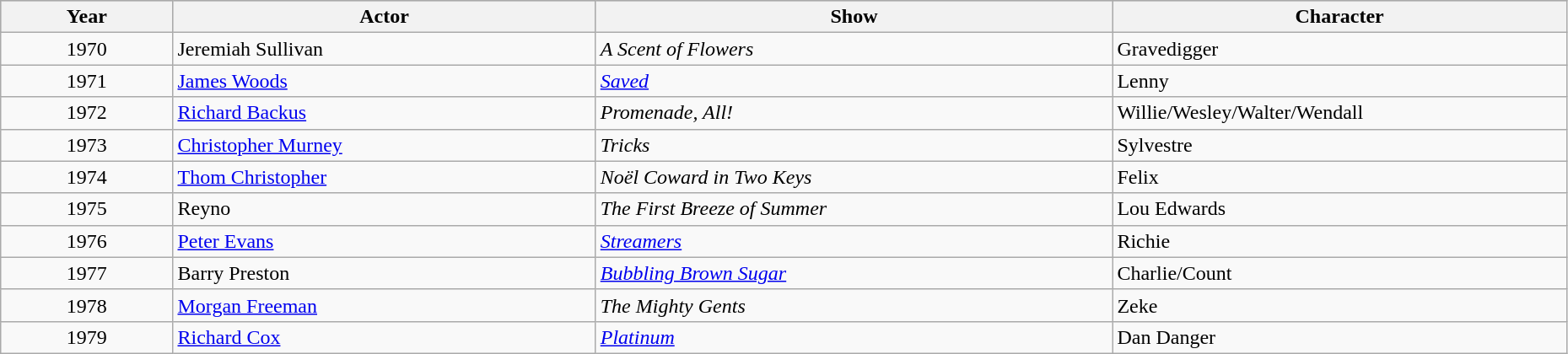<table class="wikitable" style="width:98%;">
<tr style="background:#bebebe;">
<th style="width:11%;">Year</th>
<th style="width:27%;">Actor</th>
<th style="width:33%;">Show</th>
<th style="width:29%;">Character</th>
</tr>
<tr>
<td align="center">1970</td>
<td>Jeremiah Sullivan</td>
<td><em>A Scent of Flowers</em></td>
<td>Gravedigger</td>
</tr>
<tr>
<td align="center">1971</td>
<td><a href='#'>James Woods</a></td>
<td><em><a href='#'>Saved</a></em></td>
<td>Lenny</td>
</tr>
<tr>
<td align="center">1972</td>
<td><a href='#'>Richard Backus</a></td>
<td><em>Promenade, All!</em></td>
<td>Willie/Wesley/Walter/Wendall</td>
</tr>
<tr>
<td align="center">1973</td>
<td><a href='#'>Christopher Murney</a></td>
<td><em>Tricks</em></td>
<td>Sylvestre</td>
</tr>
<tr>
<td align="center">1974</td>
<td><a href='#'>Thom Christopher</a></td>
<td><em>Noël Coward in Two Keys</em></td>
<td>Felix</td>
</tr>
<tr>
<td align="center">1975</td>
<td>Reyno</td>
<td><em>The First Breeze of Summer</em></td>
<td>Lou Edwards</td>
</tr>
<tr>
<td align="center">1976</td>
<td><a href='#'>Peter Evans</a></td>
<td><em><a href='#'>Streamers</a></em></td>
<td>Richie</td>
</tr>
<tr>
<td align="center">1977</td>
<td>Barry Preston</td>
<td><em><a href='#'>Bubbling Brown Sugar</a></em></td>
<td>Charlie/Count</td>
</tr>
<tr>
<td align="center">1978</td>
<td><a href='#'>Morgan Freeman</a></td>
<td><em>The Mighty Gents</em></td>
<td>Zeke</td>
</tr>
<tr>
<td align="center">1979</td>
<td><a href='#'>Richard Cox</a></td>
<td><em><a href='#'>Platinum</a></em></td>
<td>Dan Danger</td>
</tr>
</table>
